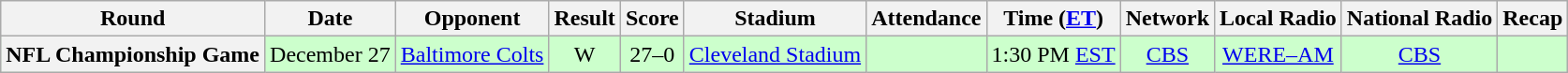<table class="wikitable" style="text-align:center">
<tr>
<th>Round</th>
<th>Date</th>
<th>Opponent</th>
<th>Result</th>
<th>Score</th>
<th>Stadium</th>
<th>Attendance</th>
<th>Time (<a href='#'>ET</a>)</th>
<th>Network</th>
<th>Local Radio</th>
<th>National Radio</th>
<th>Recap</th>
</tr>
<tr style="background:#cfc; text-align: center">
<th>NFL Championship Game</th>
<td style="text-align: left;">December 27</td>
<td style="text-align: left;"><a href='#'>Baltimore Colts</a></td>
<td>W</td>
<td>27–0</td>
<td><a href='#'>Cleveland Stadium</a></td>
<td></td>
<td>1:30 PM <a href='#'>EST</a></td>
<td><a href='#'>CBS</a></td>
<td><a href='#'>WERE–AM</a></td>
<td><a href='#'>CBS</a></td>
<td></td>
</tr>
</table>
